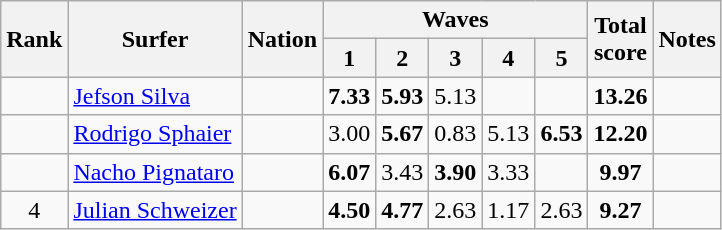<table class="wikitable sortable" style="text-align:center">
<tr>
<th rowspan=2>Rank</th>
<th rowspan=2>Surfer</th>
<th rowspan=2>Nation</th>
<th colspan=5>Waves</th>
<th rowspan=2>Total<br>score</th>
<th rowspan=2>Notes</th>
</tr>
<tr>
<th>1</th>
<th>2</th>
<th>3</th>
<th>4</th>
<th>5</th>
</tr>
<tr>
<td></td>
<td align=left><a href='#'>Jefson Silva</a></td>
<td align=left></td>
<td><strong>7.33</strong></td>
<td><strong>5.93</strong></td>
<td>5.13</td>
<td></td>
<td></td>
<td><strong>13.26</strong></td>
<td></td>
</tr>
<tr>
<td></td>
<td align=left><a href='#'>Rodrigo Sphaier</a></td>
<td align=left></td>
<td>3.00</td>
<td><strong>5.67</strong></td>
<td>0.83</td>
<td>5.13</td>
<td><strong>6.53</strong></td>
<td><strong>12.20</strong></td>
<td></td>
</tr>
<tr>
<td></td>
<td align=left><a href='#'>Nacho Pignataro</a></td>
<td align=left></td>
<td><strong>6.07</strong></td>
<td>3.43</td>
<td><strong>3.90</strong></td>
<td>3.33</td>
<td></td>
<td><strong>9.97</strong></td>
<td></td>
</tr>
<tr>
<td>4</td>
<td align=left><a href='#'>Julian Schweizer</a></td>
<td align=left></td>
<td><strong>4.50</strong></td>
<td><strong>4.77</strong></td>
<td>2.63</td>
<td>1.17</td>
<td>2.63</td>
<td><strong>9.27</strong></td>
<td></td>
</tr>
</table>
